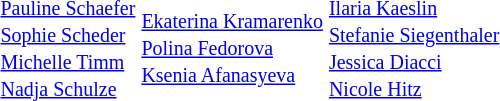<table>
<tr>
<th scope=row style="text-align:left"></th>
<td><br><small><a href='#'>Pauline Schaefer</a><br><a href='#'>Sophie Scheder</a><br><a href='#'>Michelle Timm</a><br><a href='#'>Nadja Schulze</a></small></td>
<td><br><small><a href='#'>Ekaterina Kramarenko</a><br><a href='#'>Polina Fedorova</a><br><a href='#'>Ksenia Afanasyeva</a></small></td>
<td><br><small><a href='#'>Ilaria Kaeslin</a><br><a href='#'>Stefanie Siegenthaler</a><br><a href='#'>Jessica Diacci</a><br><a href='#'>Nicole Hitz</a></small></td>
</tr>
<tr>
<th scope=row style="text-align:left"></th>
<td></td>
<td></td>
<td></td>
</tr>
</table>
